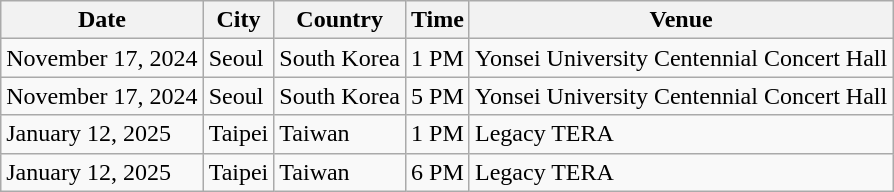<table class="wikitable">
<tr>
<th>Date</th>
<th>City</th>
<th>Country</th>
<th>Time</th>
<th>Venue</th>
</tr>
<tr>
<td>November 17, 2024</td>
<td>Seoul</td>
<td>South Korea</td>
<td>1 PM</td>
<td>Yonsei University Centennial Concert Hall</td>
</tr>
<tr>
<td>November 17, 2024</td>
<td>Seoul</td>
<td>South Korea</td>
<td>5 PM</td>
<td>Yonsei University Centennial Concert Hall</td>
</tr>
<tr>
<td>January 12, 2025</td>
<td>Taipei</td>
<td>Taiwan</td>
<td>1 PM</td>
<td>Legacy TERA</td>
</tr>
<tr>
<td>January 12, 2025</td>
<td>Taipei</td>
<td>Taiwan</td>
<td>6 PM</td>
<td>Legacy TERA</td>
</tr>
</table>
